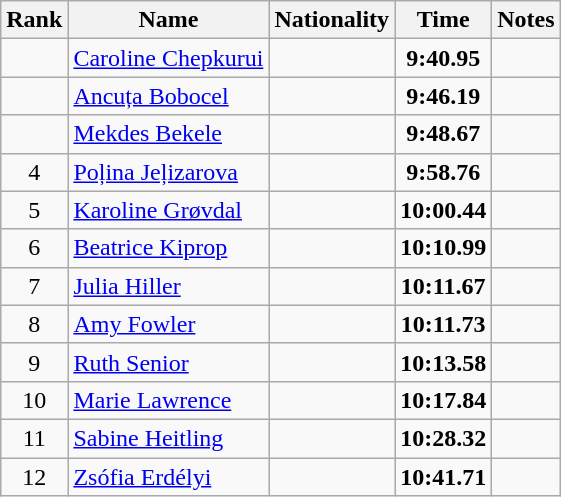<table class="wikitable sortable" style="text-align:center">
<tr>
<th>Rank</th>
<th>Name</th>
<th>Nationality</th>
<th>Time</th>
<th>Notes</th>
</tr>
<tr>
<td></td>
<td align=left><a href='#'>Caroline Chepkurui</a></td>
<td align=left></td>
<td><strong>9:40.95</strong></td>
<td></td>
</tr>
<tr>
<td></td>
<td align=left><a href='#'>Ancuța Bobocel</a></td>
<td align=left></td>
<td><strong>9:46.19</strong></td>
<td></td>
</tr>
<tr>
<td></td>
<td align=left><a href='#'>Mekdes Bekele</a></td>
<td align=left></td>
<td><strong>9:48.67</strong></td>
<td></td>
</tr>
<tr>
<td>4</td>
<td align=left><a href='#'>Poļina Jeļizarova</a></td>
<td align=left></td>
<td><strong>9:58.76</strong></td>
<td></td>
</tr>
<tr>
<td>5</td>
<td align=left><a href='#'>Karoline Grøvdal</a></td>
<td align=left></td>
<td><strong>10:00.44</strong></td>
<td></td>
</tr>
<tr>
<td>6</td>
<td align=left><a href='#'>Beatrice Kiprop</a></td>
<td align=left></td>
<td><strong>10:10.99</strong></td>
<td></td>
</tr>
<tr>
<td>7</td>
<td align=left><a href='#'>Julia Hiller</a></td>
<td align=left></td>
<td><strong>10:11.67</strong></td>
<td></td>
</tr>
<tr>
<td>8</td>
<td align=left><a href='#'>Amy Fowler</a></td>
<td align=left></td>
<td><strong>10:11.73</strong></td>
<td></td>
</tr>
<tr>
<td>9</td>
<td align=left><a href='#'>Ruth Senior</a></td>
<td align=left></td>
<td><strong>10:13.58</strong></td>
<td></td>
</tr>
<tr>
<td>10</td>
<td align=left><a href='#'>Marie Lawrence</a></td>
<td align=left></td>
<td><strong>10:17.84</strong></td>
<td></td>
</tr>
<tr>
<td>11</td>
<td align=left><a href='#'>Sabine Heitling</a></td>
<td align=left></td>
<td><strong>10:28.32</strong></td>
<td></td>
</tr>
<tr>
<td>12</td>
<td align=left><a href='#'>Zsófia Erdélyi</a></td>
<td align=left></td>
<td><strong>10:41.71</strong></td>
<td></td>
</tr>
</table>
